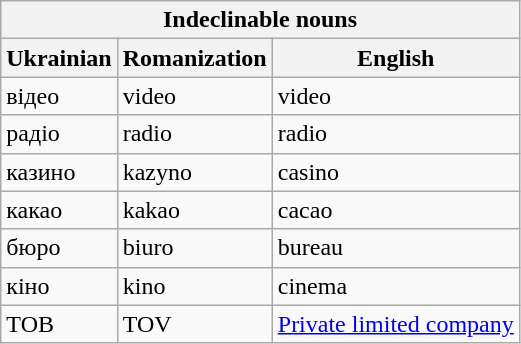<table class="wikitable" align="center">
<tr>
<th colspan="3">Indeclinable nouns</th>
</tr>
<tr>
<th>Ukrainian</th>
<th>Romanization</th>
<th>English</th>
</tr>
<tr>
<td>відео</td>
<td>video</td>
<td>video</td>
</tr>
<tr>
<td>радіо</td>
<td>radio</td>
<td>radio</td>
</tr>
<tr>
<td>казино</td>
<td>kazyno</td>
<td>casino</td>
</tr>
<tr>
<td>какао</td>
<td>kakao</td>
<td>cacao</td>
</tr>
<tr>
<td>бюро</td>
<td>biuro</td>
<td>bureau</td>
</tr>
<tr>
<td>кіно</td>
<td>kino</td>
<td>cinema</td>
</tr>
<tr>
<td>ТОВ</td>
<td>TOV</td>
<td><a href='#'>Private limited company</a></td>
</tr>
</table>
